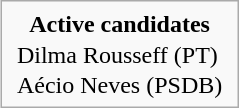<table style="float; margin-left: 1em; margin-bottom: 0.5em" class="infobox">
<tr>
<td style="text-align: center"><span><strong>Active candidates</strong></span></td>
</tr>
<tr>
<td style="padding: 0 5px;"> Dilma Rousseff (PT)</td>
</tr>
<tr>
<td style="padding: 0 5px;"> Aécio Neves (PSDB)</td>
</tr>
</table>
